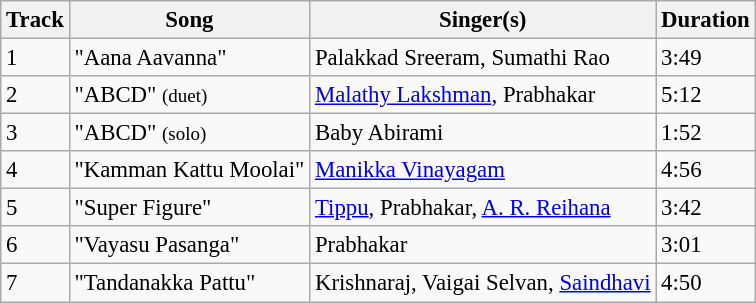<table class="wikitable" style="font-size:95%;">
<tr>
<th>Track</th>
<th>Song</th>
<th>Singer(s)</th>
<th>Duration</th>
</tr>
<tr>
<td>1</td>
<td>"Aana Aavanna"</td>
<td>Palakkad Sreeram, Sumathi Rao</td>
<td>3:49</td>
</tr>
<tr>
<td>2</td>
<td>"ABCD" <small>(duet)</small></td>
<td><a href='#'>Malathy Lakshman</a>, Prabhakar</td>
<td>5:12</td>
</tr>
<tr>
<td>3</td>
<td>"ABCD" <small>(solo)</small></td>
<td>Baby Abirami</td>
<td>1:52</td>
</tr>
<tr>
<td>4</td>
<td>"Kamman Kattu Moolai"</td>
<td><a href='#'>Manikka Vinayagam</a></td>
<td>4:56</td>
</tr>
<tr>
<td>5</td>
<td>"Super Figure"</td>
<td><a href='#'>Tippu</a>, Prabhakar, <a href='#'>A. R. Reihana</a></td>
<td>3:42</td>
</tr>
<tr>
<td>6</td>
<td>"Vayasu Pasanga"</td>
<td>Prabhakar</td>
<td>3:01</td>
</tr>
<tr>
<td>7</td>
<td>"Tandanakka Pattu"</td>
<td>Krishnaraj, Vaigai Selvan, <a href='#'>Saindhavi</a></td>
<td>4:50</td>
</tr>
</table>
